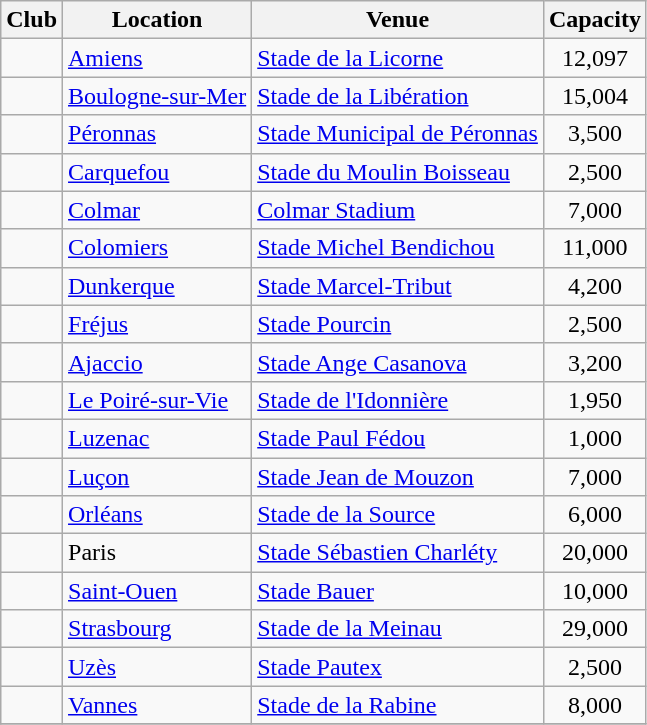<table class="wikitable sortable">
<tr>
<th>Club</th>
<th>Location</th>
<th>Venue</th>
<th>Capacity</th>
</tr>
<tr>
<td></td>
<td><a href='#'>Amiens</a></td>
<td><a href='#'>Stade de la Licorne</a></td>
<td align="center">12,097</td>
</tr>
<tr>
<td></td>
<td><a href='#'>Boulogne-sur-Mer</a></td>
<td><a href='#'>Stade de la Libération</a></td>
<td align="center">15,004</td>
</tr>
<tr>
<td></td>
<td><a href='#'>Péronnas</a></td>
<td><a href='#'>Stade Municipal de Péronnas</a></td>
<td align="center">3,500</td>
</tr>
<tr>
<td></td>
<td><a href='#'>Carquefou</a></td>
<td><a href='#'>Stade du Moulin Boisseau</a></td>
<td align="center">2,500</td>
</tr>
<tr>
<td></td>
<td><a href='#'>Colmar</a></td>
<td><a href='#'>Colmar Stadium</a></td>
<td align="center">7,000</td>
</tr>
<tr>
<td></td>
<td><a href='#'>Colomiers</a></td>
<td><a href='#'>Stade Michel Bendichou</a></td>
<td align="center">11,000</td>
</tr>
<tr>
<td></td>
<td><a href='#'>Dunkerque</a></td>
<td><a href='#'>Stade Marcel-Tribut</a></td>
<td align="center">4,200</td>
</tr>
<tr>
<td></td>
<td><a href='#'>Fréjus</a></td>
<td><a href='#'>Stade Pourcin</a></td>
<td align="center">2,500</td>
</tr>
<tr>
<td></td>
<td><a href='#'>Ajaccio</a></td>
<td><a href='#'>Stade Ange Casanova</a></td>
<td align="center">3,200</td>
</tr>
<tr>
<td></td>
<td><a href='#'>Le Poiré-sur-Vie</a></td>
<td><a href='#'>Stade de l'Idonnière</a></td>
<td align="center">1,950</td>
</tr>
<tr>
<td></td>
<td><a href='#'>Luzenac</a></td>
<td><a href='#'>Stade Paul Fédou</a></td>
<td align="center">1,000</td>
</tr>
<tr>
<td></td>
<td><a href='#'>Luçon</a></td>
<td><a href='#'>Stade Jean de Mouzon</a></td>
<td align="center">7,000</td>
</tr>
<tr>
<td></td>
<td><a href='#'>Orléans</a></td>
<td><a href='#'>Stade de la Source</a></td>
<td align="center">6,000</td>
</tr>
<tr>
<td></td>
<td>Paris</td>
<td><a href='#'>Stade Sébastien Charléty</a></td>
<td align="center">20,000</td>
</tr>
<tr>
<td></td>
<td><a href='#'>Saint-Ouen</a></td>
<td><a href='#'>Stade Bauer</a></td>
<td align="center">10,000</td>
</tr>
<tr>
<td></td>
<td><a href='#'>Strasbourg</a></td>
<td><a href='#'>Stade de la Meinau</a></td>
<td align="center">29,000</td>
</tr>
<tr>
<td></td>
<td><a href='#'>Uzès</a></td>
<td><a href='#'>Stade Pautex</a></td>
<td align="center">2,500</td>
</tr>
<tr>
<td></td>
<td><a href='#'>Vannes</a></td>
<td><a href='#'>Stade de la Rabine</a></td>
<td align="center">8,000</td>
</tr>
<tr>
</tr>
</table>
